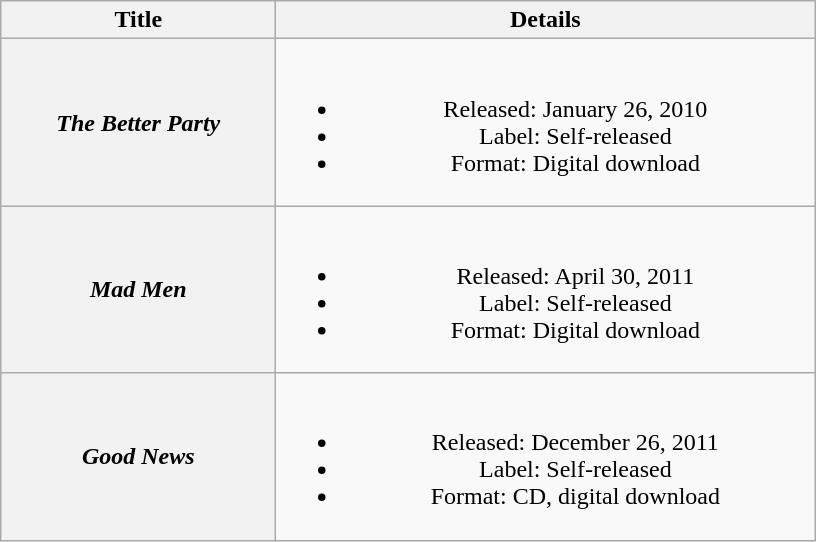<table class="wikitable plainrowheaders" style="text-align:center;">
<tr>
<th scope="col" style="width:11em;">Title</th>
<th scope="col" style="width:22em;">Details</th>
</tr>
<tr>
<th scope="row"><em>The Better Party</em></th>
<td><br><ul><li>Released: January 26, 2010</li><li>Label: Self-released</li><li>Format: Digital download</li></ul></td>
</tr>
<tr>
<th scope="row"><em>Mad Men</em></th>
<td><br><ul><li>Released: April 30, 2011</li><li>Label: Self-released</li><li>Format: Digital download</li></ul></td>
</tr>
<tr>
<th scope="row"><em>Good News</em></th>
<td><br><ul><li>Released: December 26, 2011</li><li>Label: Self-released</li><li>Format: CD, digital download</li></ul></td>
</tr>
</table>
